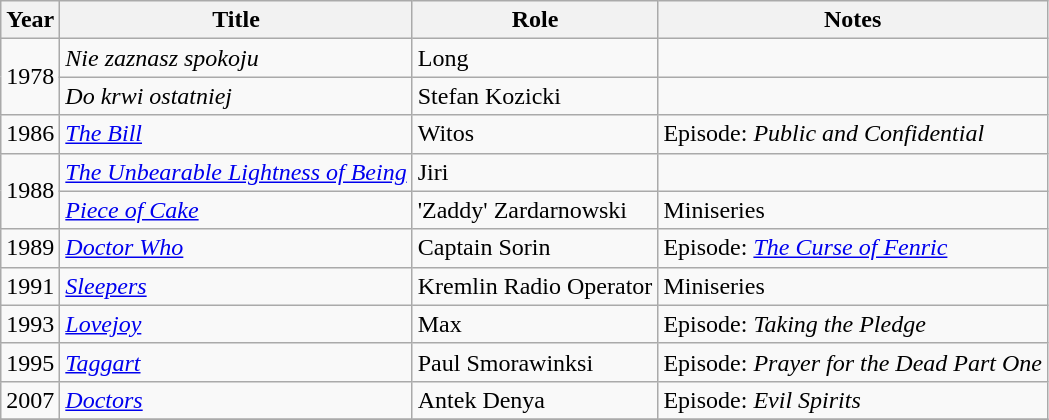<table class="wikitable">
<tr>
<th>Year</th>
<th>Title</th>
<th>Role</th>
<th>Notes</th>
</tr>
<tr>
<td rowspan=2>1978</td>
<td><em>Nie zaznasz spokoju</em></td>
<td>Long</td>
<td></td>
</tr>
<tr>
<td><em>Do krwi ostatniej</em></td>
<td>Stefan Kozicki</td>
<td></td>
</tr>
<tr>
<td>1986</td>
<td><em><a href='#'>The Bill</a></em></td>
<td>Witos</td>
<td>Episode: <em>Public and Confidential</em></td>
</tr>
<tr>
<td rowspan=2>1988</td>
<td><em><a href='#'>The Unbearable Lightness of Being</a></em></td>
<td>Jiri</td>
<td></td>
</tr>
<tr>
<td><em><a href='#'>Piece of Cake</a></em></td>
<td>'Zaddy' Zardarnowski</td>
<td>Miniseries</td>
</tr>
<tr>
<td>1989</td>
<td><em><a href='#'>Doctor Who</a></em></td>
<td>Captain Sorin</td>
<td>Episode: <em><a href='#'>The Curse of Fenric</a></em></td>
</tr>
<tr>
<td>1991</td>
<td><em><a href='#'>Sleepers</a></em></td>
<td>Kremlin Radio Operator</td>
<td>Miniseries</td>
</tr>
<tr>
<td>1993</td>
<td><em><a href='#'>Lovejoy</a></em></td>
<td>Max</td>
<td>Episode: <em>Taking the Pledge </em></td>
</tr>
<tr>
<td>1995</td>
<td><em><a href='#'>Taggart</a></em></td>
<td>Paul Smorawinksi</td>
<td>Episode: <em>Prayer for the Dead Part One</em></td>
</tr>
<tr>
<td>2007</td>
<td><em><a href='#'>Doctors</a></em></td>
<td>Antek Denya</td>
<td>Episode: <em>Evil Spirits</em></td>
</tr>
<tr>
</tr>
</table>
